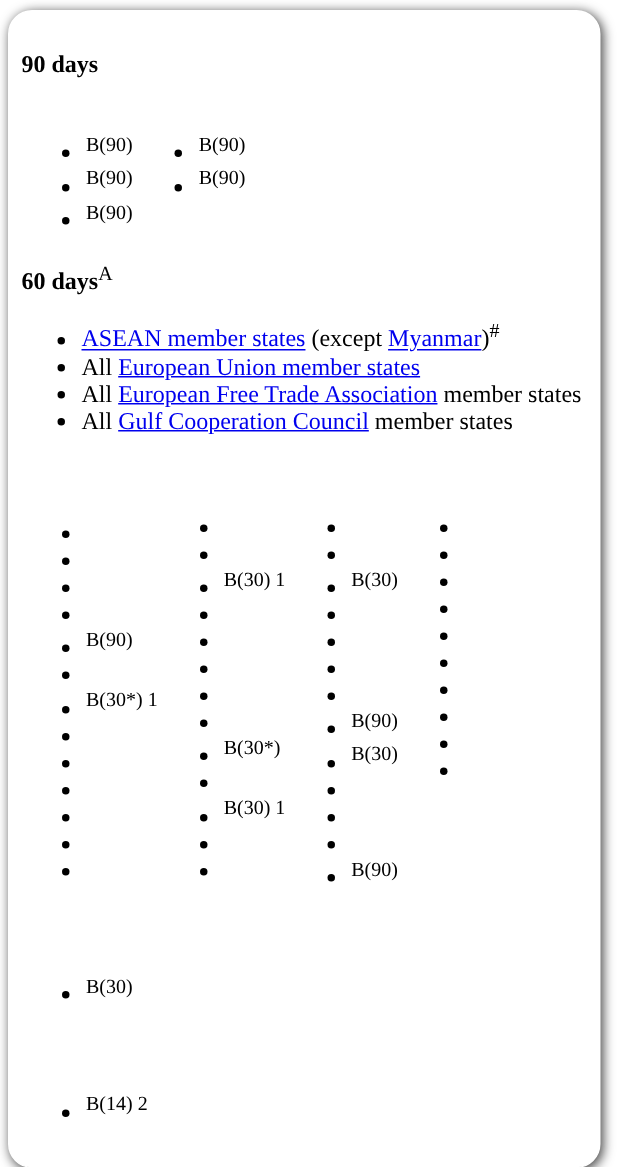<table style=" border-radius:1em; box-shadow: 0.1em 0.1em 0.5em rgba(0,0,0,0.75); background-color: white; border: 1px solid white; margin:10px 0px; padding: 5px;">
<tr style="vertical-align">
<td><br><strong>90 days</strong><table>
<tr>
<td><br><ul><li><sup>B(90)</sup></li><li><sup>B(90)</sup></li><li><sup>B(90)</sup></li></ul></td>
<td valign="top"><br><ul><li><sup>B(90)</sup></li><li><sup>B(90)</sup></li></ul></td>
<td></td>
</tr>
</table>
<strong>60 days</strong><sup>A</sup><ul><li> <a href='#'>ASEAN member states</a> (except <a href='#'>Myanmar</a>)<sup>#</sup></li><li> All <a href='#'>European Union member states</a></li><li> All <a href='#'>European Free Trade Association</a> member states</li><li> All <a href='#'>Gulf Cooperation Council</a> member states</li></ul><table>
<tr>
<td><br><ul><li></li><li></li><li></li><li></li><li><sup>B(90)</sup></li><li></li><li><sup>B(30*) 1</sup></li><li></li><li></li><li></li><li></li><li></li><li></li></ul></td>
<td valign="top"><br><ul><li></li><li></li><li><sup>B(30) 1</sup></li><li></li><li></li><li></li><li></li><li></li><li><sup>B(30*)</sup></li><li></li><li><sup>B(30) 1</sup></li><li></li><li></li></ul></td>
<td valign="top"><br><ul><li></li><li></li><li><sup>B(30)</sup></li><li></li><li></li><li></li><li></li><li><sup>B(90)</sup></li><li><sup>B(30)</sup></li><li></li><li></li><li></li><li><sup>B(90)</sup></li></ul></td>
<td valign="top"><br><ul><li></li><li></li><li></li><li></li><li></li><li></li><li></li><li></li><li></li><li></li></ul></td>
<td></td>
</tr>
</table>
<table>
<tr>
<td><br><ul><li><sup>B(30)</sup></li></ul></td>
<td></td>
</tr>
</table>
<table>
<tr>
<td><br><ul><li><sup>B(14) 2</sup></li></ul></td>
<td></td>
</tr>
</table>
</td>
<td></td>
</tr>
</table>
